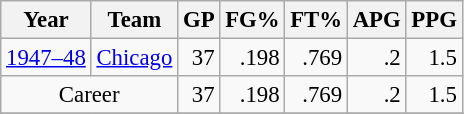<table class="wikitable sortable" style="font-size:95%; text-align:right;">
<tr>
<th>Year</th>
<th>Team</th>
<th>GP</th>
<th>FG%</th>
<th>FT%</th>
<th>APG</th>
<th>PPG</th>
</tr>
<tr>
<td style="text-align:left;"><a href='#'>1947–48</a></td>
<td style="text-align:left;"><a href='#'>Chicago</a></td>
<td>37</td>
<td>.198</td>
<td>.769</td>
<td>.2</td>
<td>1.5</td>
</tr>
<tr>
<td style="text-align:center;" colspan="2">Career</td>
<td>37</td>
<td>.198</td>
<td>.769</td>
<td>.2</td>
<td>1.5</td>
</tr>
<tr>
</tr>
</table>
